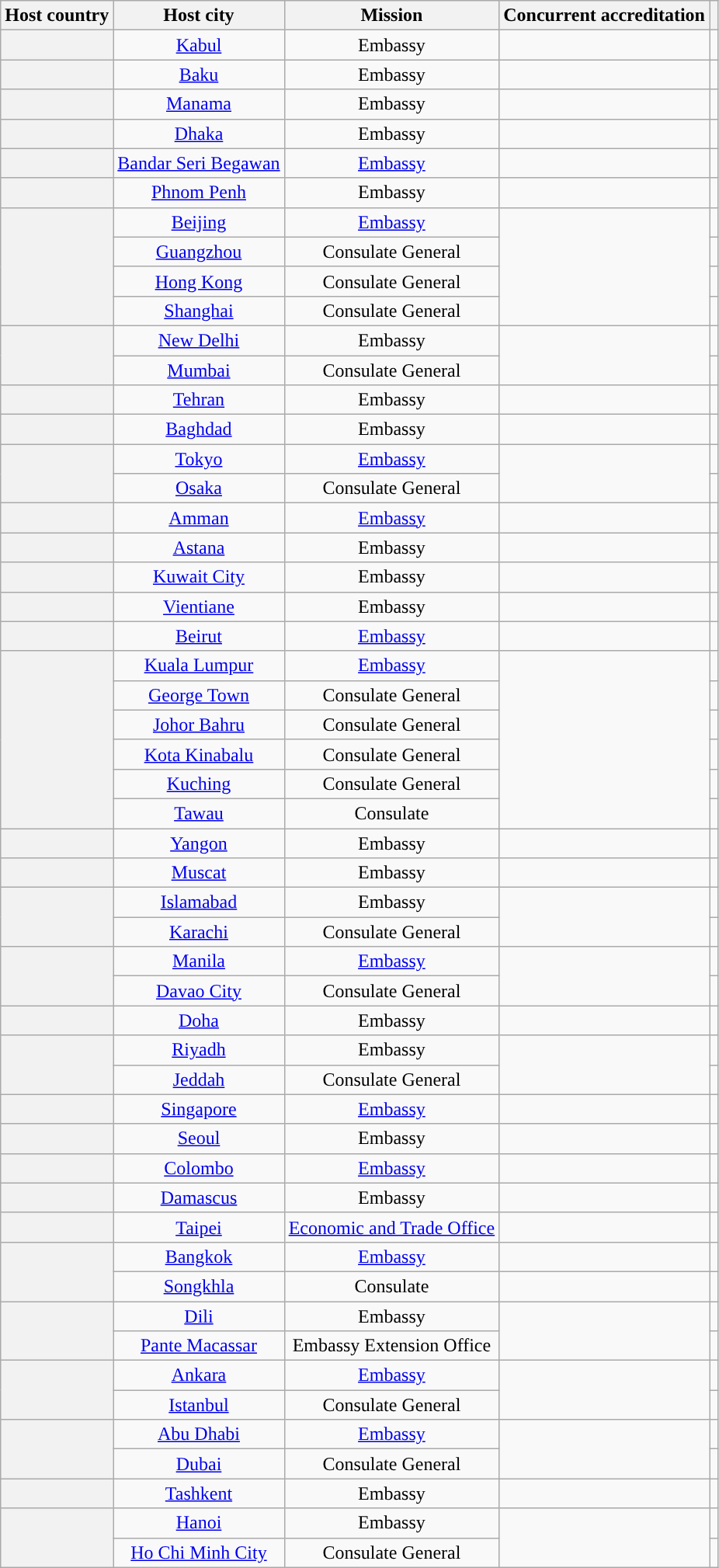<table class="wikitable plainrowheaders" style="text-align:center;">
<tr>
<th scope="col">Host country</th>
<th scope="col">Host city</th>
<th scope="col">Mission</th>
<th scope="col">Concurrent accreditation</th>
<th scope="col"></th>
</tr>
<tr>
<th scope="row"></th>
<td><a href='#'>Kabul</a></td>
<td>Embassy</td>
<td></td>
<td></td>
</tr>
<tr>
<th scope="row"></th>
<td><a href='#'>Baku</a></td>
<td>Embassy</td>
<td></td>
<td></td>
</tr>
<tr>
<th scope="row"></th>
<td><a href='#'>Manama</a></td>
<td>Embassy</td>
<td></td>
<td></td>
</tr>
<tr>
<th scope="row"></th>
<td><a href='#'>Dhaka</a></td>
<td>Embassy</td>
<td></td>
<td></td>
</tr>
<tr>
<th scope="row"></th>
<td><a href='#'>Bandar Seri Begawan</a></td>
<td><a href='#'>Embassy</a></td>
<td></td>
<td></td>
</tr>
<tr>
<th scope="row"></th>
<td><a href='#'>Phnom Penh</a></td>
<td>Embassy</td>
<td></td>
<td></td>
</tr>
<tr>
<th scope="row" rowspan="4"></th>
<td><a href='#'>Beijing</a></td>
<td><a href='#'>Embassy</a></td>
<td rowspan="4"></td>
<td></td>
</tr>
<tr>
<td><a href='#'>Guangzhou</a></td>
<td>Consulate General</td>
<td></td>
</tr>
<tr>
<td><a href='#'>Hong Kong</a></td>
<td>Consulate General</td>
<td></td>
</tr>
<tr>
<td><a href='#'>Shanghai</a></td>
<td>Consulate General</td>
<td></td>
</tr>
<tr>
<th scope="row" rowspan="2"></th>
<td><a href='#'>New Delhi</a></td>
<td>Embassy</td>
<td rowspan="2"></td>
<td></td>
</tr>
<tr>
<td><a href='#'>Mumbai</a></td>
<td>Consulate General</td>
<td></td>
</tr>
<tr>
<th scope="row"></th>
<td><a href='#'>Tehran</a></td>
<td>Embassy</td>
<td></td>
<td></td>
</tr>
<tr>
<th scope="row"></th>
<td><a href='#'>Baghdad</a></td>
<td>Embassy</td>
<td></td>
<td></td>
</tr>
<tr>
<th scope="row" rowspan="2"></th>
<td><a href='#'>Tokyo</a></td>
<td><a href='#'>Embassy</a></td>
<td rowspan="2"></td>
<td></td>
</tr>
<tr>
<td><a href='#'>Osaka</a></td>
<td>Consulate General</td>
<td></td>
</tr>
<tr>
<th scope="row"></th>
<td><a href='#'>Amman</a></td>
<td><a href='#'>Embassy</a></td>
<td></td>
<td></td>
</tr>
<tr>
<th scope="row"></th>
<td><a href='#'>Astana</a></td>
<td>Embassy</td>
<td></td>
<td></td>
</tr>
<tr>
<th scope="row"></th>
<td><a href='#'>Kuwait City</a></td>
<td>Embassy</td>
<td></td>
<td></td>
</tr>
<tr>
<th scope="row"></th>
<td><a href='#'>Vientiane</a></td>
<td>Embassy</td>
<td></td>
<td></td>
</tr>
<tr>
<th scope="row"></th>
<td><a href='#'>Beirut</a></td>
<td><a href='#'>Embassy</a></td>
<td></td>
<td></td>
</tr>
<tr>
<th scope="row" rowspan="6"></th>
<td><a href='#'>Kuala Lumpur</a></td>
<td><a href='#'>Embassy</a></td>
<td rowspan="6"></td>
<td></td>
</tr>
<tr>
<td><a href='#'>George Town</a></td>
<td>Consulate General</td>
<td></td>
</tr>
<tr>
<td><a href='#'>Johor Bahru</a></td>
<td>Consulate General</td>
<td></td>
</tr>
<tr>
<td><a href='#'>Kota Kinabalu</a></td>
<td>Consulate General</td>
<td></td>
</tr>
<tr>
<td><a href='#'>Kuching</a></td>
<td>Consulate General</td>
<td></td>
</tr>
<tr>
<td><a href='#'>Tawau</a></td>
<td>Consulate</td>
<td></td>
</tr>
<tr>
<th scope="row"></th>
<td><a href='#'>Yangon</a></td>
<td>Embassy</td>
<td></td>
<td></td>
</tr>
<tr>
<th scope="row"></th>
<td><a href='#'>Muscat</a></td>
<td>Embassy</td>
<td></td>
<td></td>
</tr>
<tr>
<th scope="row"  rowspan="2"></th>
<td><a href='#'>Islamabad</a></td>
<td>Embassy</td>
<td rowspan="2"></td>
<td></td>
</tr>
<tr>
<td><a href='#'>Karachi</a></td>
<td>Consulate General</td>
<td></td>
</tr>
<tr>
<th scope="row"  rowspan="2"></th>
<td><a href='#'>Manila</a></td>
<td><a href='#'>Embassy</a></td>
<td rowspan="2"></td>
<td></td>
</tr>
<tr>
<td><a href='#'>Davao City</a></td>
<td>Consulate General</td>
<td></td>
</tr>
<tr>
<th scope="row"></th>
<td><a href='#'>Doha</a></td>
<td>Embassy</td>
<td></td>
<td></td>
</tr>
<tr>
<th scope="row"  rowspan="2"></th>
<td><a href='#'>Riyadh</a></td>
<td>Embassy</td>
<td rowspan="2"></td>
<td></td>
</tr>
<tr>
<td><a href='#'>Jeddah</a></td>
<td>Consulate General</td>
<td></td>
</tr>
<tr>
<th scope="row"></th>
<td><a href='#'>Singapore</a></td>
<td><a href='#'>Embassy</a></td>
<td></td>
<td></td>
</tr>
<tr>
<th scope="row"></th>
<td><a href='#'>Seoul</a></td>
<td>Embassy</td>
<td></td>
<td></td>
</tr>
<tr>
<th scope="row"></th>
<td><a href='#'>Colombo</a></td>
<td><a href='#'>Embassy</a></td>
<td></td>
<td></td>
</tr>
<tr>
<th scope="row"></th>
<td><a href='#'>Damascus</a></td>
<td>Embassy</td>
<td></td>
<td></td>
</tr>
<tr>
<th scope="row"></th>
<td><a href='#'>Taipei</a></td>
<td><a href='#'>Economic and Trade Office</a></td>
<td></td>
<td></td>
</tr>
<tr>
<th scope="row"  rowspan="2"></th>
<td><a href='#'>Bangkok</a></td>
<td><a href='#'>Embassy</a></td>
<td></td>
<td></td>
</tr>
<tr>
<td><a href='#'>Songkhla</a></td>
<td>Consulate</td>
<td></td>
<td></td>
</tr>
<tr>
<th scope="row" rowspan="2"></th>
<td><a href='#'>Dili</a></td>
<td>Embassy</td>
<td rowspan="2"></td>
<td></td>
</tr>
<tr>
<td><a href='#'>Pante Macassar</a></td>
<td>Embassy Extension Office</td>
<td></td>
</tr>
<tr>
<th scope="row"  rowspan="2"></th>
<td><a href='#'>Ankara</a></td>
<td><a href='#'>Embassy</a></td>
<td rowspan="2"></td>
<td></td>
</tr>
<tr>
<td><a href='#'>Istanbul</a></td>
<td>Consulate General</td>
<td></td>
</tr>
<tr>
<th scope="row"  rowspan="2"></th>
<td><a href='#'>Abu Dhabi</a></td>
<td><a href='#'>Embassy</a></td>
<td rowspan="2"></td>
<td></td>
</tr>
<tr>
<td><a href='#'>Dubai</a></td>
<td>Consulate General</td>
<td></td>
</tr>
<tr>
<th scope="row"></th>
<td><a href='#'>Tashkent</a></td>
<td>Embassy</td>
<td></td>
<td></td>
</tr>
<tr>
<th scope="row"  rowspan="2"></th>
<td><a href='#'>Hanoi</a></td>
<td>Embassy</td>
<td rowspan="2"></td>
<td></td>
</tr>
<tr>
<td><a href='#'>Ho Chi Minh City</a></td>
<td>Consulate General</td>
<td></td>
</tr>
</table>
